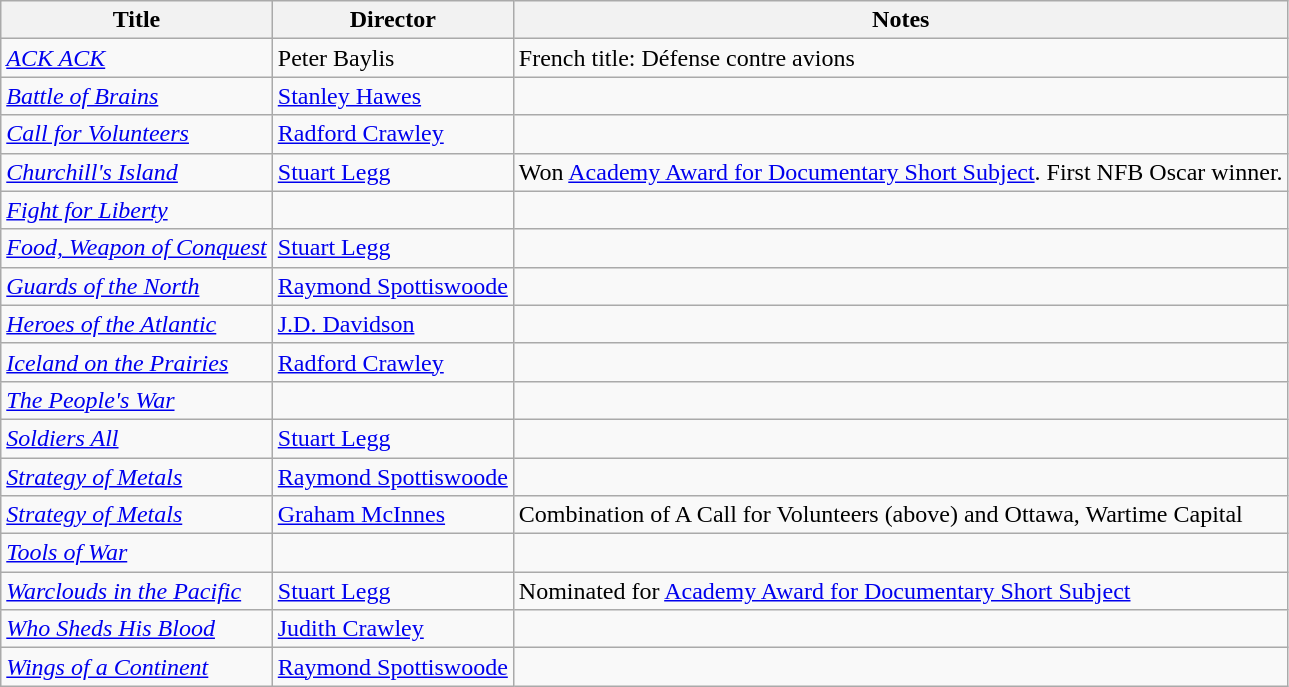<table class="wikitable">
<tr>
<th>Title</th>
<th>Director</th>
<th>Notes</th>
</tr>
<tr>
<td><em><a href='#'>ACK ACK</a></em></td>
<td>Peter Baylis</td>
<td>French title: Défense contre avions</td>
</tr>
<tr>
<td><em><a href='#'>Battle of Brains</a></em></td>
<td><a href='#'>Stanley Hawes</a></td>
<td></td>
</tr>
<tr>
<td><em><a href='#'>Call for Volunteers</a></em></td>
<td><a href='#'>Radford Crawley</a></td>
</tr>
<tr>
<td><em><a href='#'>Churchill's Island</a></em></td>
<td><a href='#'>Stuart Legg</a></td>
<td>Won <a href='#'>Academy Award for Documentary Short Subject</a>. First NFB Oscar winner.</td>
</tr>
<tr>
<td><em><a href='#'>Fight for Liberty</a></em></td>
<td></td>
<td></td>
</tr>
<tr>
<td><em><a href='#'>Food, Weapon of Conquest</a></em></td>
<td><a href='#'>Stuart Legg</a></td>
<td></td>
</tr>
<tr>
<td><em><a href='#'>Guards of the North</a></em></td>
<td><a href='#'>Raymond Spottiswoode</a></td>
<td></td>
</tr>
<tr>
<td><em><a href='#'>Heroes of the Atlantic</a></em></td>
<td><a href='#'>J.D. Davidson</a></td>
<td></td>
</tr>
<tr>
<td><em><a href='#'>Iceland on the Prairies</a></em></td>
<td><a href='#'>Radford Crawley</a></td>
<td></td>
</tr>
<tr>
<td><em><a href='#'>The People's War</a></em></td>
<td></td>
</tr>
<tr>
<td><em><a href='#'>Soldiers All</a></em></td>
<td><a href='#'>Stuart Legg</a></td>
<td></td>
</tr>
<tr>
<td><em><a href='#'>Strategy of Metals</a></em></td>
<td><a href='#'>Raymond Spottiswoode</a></td>
<td></td>
</tr>
<tr>
<td><em><a href='#'>Strategy of Metals</a></em></td>
<td><a href='#'>Graham McInnes</a></td>
<td>Combination of A Call for Volunteers (above) and Ottawa, Wartime Capital</td>
</tr>
<tr>
<td><em><a href='#'>Tools of War</a></em></td>
<td></td>
<td></td>
</tr>
<tr>
<td><em><a href='#'>Warclouds in the Pacific</a></em></td>
<td><a href='#'>Stuart Legg</a></td>
<td>Nominated for <a href='#'>Academy Award for Documentary Short Subject</a></td>
</tr>
<tr>
<td><em><a href='#'>Who Sheds His Blood</a></em></td>
<td><a href='#'>Judith Crawley</a></td>
<td></td>
</tr>
<tr>
<td><em><a href='#'>Wings of a Continent</a></em></td>
<td><a href='#'>Raymond Spottiswoode</a></td>
<td></td>
</tr>
</table>
